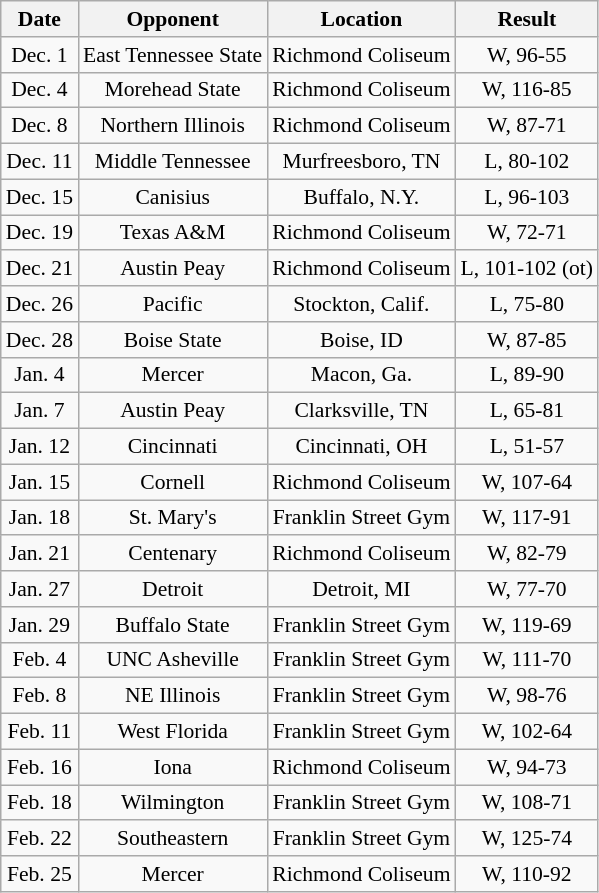<table class="wikitable" style="text-align: center; font-size: 90%;">
<tr>
<th>Date</th>
<th>Opponent</th>
<th>Location</th>
<th>Result</th>
</tr>
<tr>
<td>Dec. 1</td>
<td>East Tennessee State</td>
<td>Richmond Coliseum</td>
<td>W, 96-55</td>
</tr>
<tr>
<td>Dec. 4</td>
<td>Morehead State</td>
<td>Richmond Coliseum</td>
<td>W, 116-85</td>
</tr>
<tr>
<td>Dec. 8</td>
<td>Northern Illinois</td>
<td>Richmond Coliseum</td>
<td>W, 87-71</td>
</tr>
<tr>
<td>Dec. 11</td>
<td>Middle Tennessee</td>
<td>Murfreesboro, TN</td>
<td>L, 80-102</td>
</tr>
<tr>
<td>Dec. 15</td>
<td>Canisius</td>
<td>Buffalo, N.Y.</td>
<td>L, 96-103</td>
</tr>
<tr>
<td>Dec. 19</td>
<td>Texas A&M</td>
<td>Richmond Coliseum</td>
<td>W, 72-71</td>
</tr>
<tr>
<td>Dec. 21</td>
<td>Austin Peay</td>
<td>Richmond Coliseum</td>
<td>L, 101-102 (ot)</td>
</tr>
<tr>
<td>Dec. 26</td>
<td>Pacific</td>
<td>Stockton, Calif.</td>
<td>L, 75-80</td>
</tr>
<tr>
<td>Dec. 28</td>
<td>Boise State</td>
<td>Boise, ID</td>
<td>W, 87-85</td>
</tr>
<tr>
<td>Jan. 4</td>
<td>Mercer</td>
<td>Macon, Ga.</td>
<td>L, 89-90</td>
</tr>
<tr>
<td>Jan. 7</td>
<td>Austin Peay</td>
<td>Clarksville, TN</td>
<td>L, 65-81</td>
</tr>
<tr>
<td>Jan. 12</td>
<td>Cincinnati</td>
<td>Cincinnati, OH</td>
<td>L, 51-57</td>
</tr>
<tr>
<td>Jan. 15</td>
<td>Cornell</td>
<td>Richmond Coliseum</td>
<td>W, 107-64</td>
</tr>
<tr>
<td>Jan. 18</td>
<td>St. Mary's</td>
<td>Franklin Street Gym</td>
<td>W, 117-91</td>
</tr>
<tr>
<td>Jan. 21</td>
<td>Centenary</td>
<td>Richmond Coliseum</td>
<td>W, 82-79</td>
</tr>
<tr>
<td>Jan. 27</td>
<td>Detroit</td>
<td>Detroit, MI</td>
<td>W, 77-70</td>
</tr>
<tr>
<td>Jan. 29</td>
<td>Buffalo State</td>
<td>Franklin Street Gym</td>
<td>W, 119-69</td>
</tr>
<tr>
<td>Feb. 4</td>
<td>UNC Asheville</td>
<td>Franklin Street Gym</td>
<td>W, 111-70</td>
</tr>
<tr>
<td>Feb. 8</td>
<td>NE Illinois</td>
<td>Franklin Street Gym</td>
<td>W, 98-76</td>
</tr>
<tr>
<td>Feb. 11</td>
<td>West Florida</td>
<td>Franklin Street Gym</td>
<td>W, 102-64</td>
</tr>
<tr>
<td>Feb. 16</td>
<td>Iona</td>
<td>Richmond Coliseum</td>
<td>W, 94-73</td>
</tr>
<tr>
<td>Feb. 18</td>
<td>Wilmington</td>
<td>Franklin Street Gym</td>
<td>W, 108-71</td>
</tr>
<tr>
<td>Feb. 22</td>
<td>Southeastern</td>
<td>Franklin Street Gym</td>
<td>W, 125-74</td>
</tr>
<tr>
<td>Feb. 25</td>
<td>Mercer</td>
<td>Richmond Coliseum</td>
<td>W, 110-92</td>
</tr>
</table>
